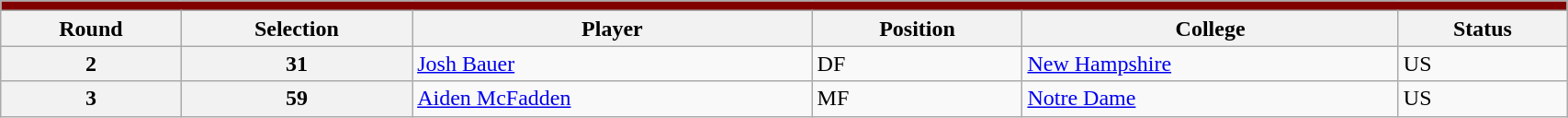<table class="wikitable sortable" style="width:90%; text-align:center; font-size:100%; text-align:left;">
<tr style="border-spacing: 2px; border: 2px white;">
<td align="center" bgcolor="#800000" colspan="6" color="#fff;" border="#E32526"><strong></strong></td>
</tr>
<tr>
<th>Round</th>
<th>Selection</th>
<th>Player</th>
<th>Position</th>
<th>College</th>
<th>Status</th>
</tr>
<tr>
<th>2</th>
<th>31</th>
<td> <a href='#'>Josh Bauer</a></td>
<td>DF</td>
<td><a href='#'>New Hampshire</a></td>
<td>US</td>
</tr>
<tr>
<th>3</th>
<th>59</th>
<td> <a href='#'>Aiden McFadden</a></td>
<td>MF</td>
<td><a href='#'>Notre Dame</a></td>
<td>US</td>
</tr>
</table>
